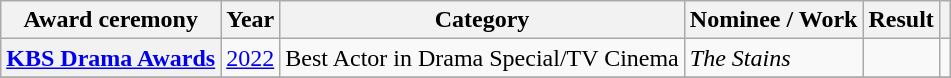<table class="wikitable plainrowheaders sortable">
<tr>
<th scope="col">Award ceremony</th>
<th scope="col">Year</th>
<th scope="col">Category</th>
<th scope="col">Nominee / Work</th>
<th scope="col">Result</th>
<th scope="col" class="unsortable"></th>
</tr>
<tr>
<th scope="row"  rowspan="1"><a href='#'>KBS Drama Awards</a></th>
<td><a href='#'>2022</a></td>
<td>Best Actor in Drama Special/TV Cinema</td>
<td><em>The Stains</em></td>
<td></td>
<td></td>
</tr>
<tr>
</tr>
</table>
